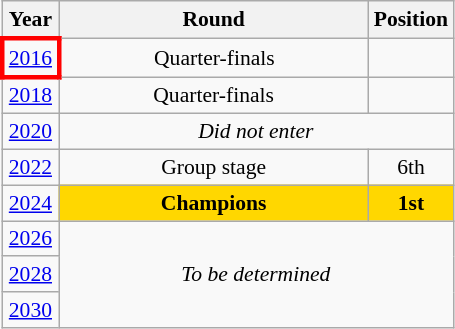<table class="wikitable" style="text-align: center; font-size:90%">
<tr>
<th>Year</th>
<th style="width:200px">Round</th>
<th>Position</th>
</tr>
<tr>
<td style="border: 3px solid red"><a href='#'>2016</a></td>
<td>Quarter-finals</td>
<td></td>
</tr>
<tr>
<td><a href='#'>2018</a></td>
<td>Quarter-finals</td>
<td></td>
</tr>
<tr>
<td><a href='#'>2020</a></td>
<td colspan="2"><em>Did not enter</em></td>
</tr>
<tr>
<td><a href='#'>2022</a></td>
<td>Group stage</td>
<td>6th</td>
</tr>
<tr>
<td><a href='#'>2024</a></td>
<td bgcolor=Gold><strong>Champions</strong></td>
<td bgcolor=Gold><strong>1st</strong></td>
</tr>
<tr>
<td><a href='#'>2026</a></td>
<td colspan="2" rowspan="3"><em>To be determined</em></td>
</tr>
<tr>
<td><a href='#'>2028</a></td>
</tr>
<tr>
<td><a href='#'>2030</a></td>
</tr>
</table>
